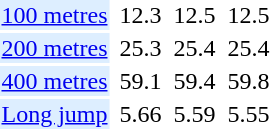<table>
<tr>
<td bgcolor = DDEEFF><a href='#'>100 metres</a></td>
<td></td>
<td>12.3</td>
<td></td>
<td>12.5</td>
<td></td>
<td>12.5</td>
</tr>
<tr>
<td bgcolor = DDEEFF><a href='#'>200 metres</a></td>
<td></td>
<td>25.3</td>
<td></td>
<td>25.4</td>
<td></td>
<td>25.4</td>
</tr>
<tr>
<td bgcolor = DDEEFF><a href='#'>400 metres</a></td>
<td></td>
<td>59.1</td>
<td></td>
<td>59.4</td>
<td></td>
<td>59.8</td>
</tr>
<tr>
<td bgcolor = DDEEFF><a href='#'>Long jump</a></td>
<td></td>
<td>5.66</td>
<td></td>
<td>5.59</td>
<td></td>
<td>5.55</td>
</tr>
</table>
